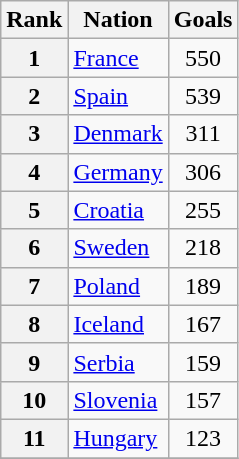<table class="wikitable">
<tr>
<th>Rank</th>
<th>Nation</th>
<th>Goals</th>
</tr>
<tr>
<th>1</th>
<td> <a href='#'>France</a></td>
<td align="center">550</td>
</tr>
<tr>
<th>2</th>
<td> <a href='#'>Spain</a></td>
<td align="center">539</td>
</tr>
<tr>
<th>3</th>
<td> <a href='#'>Denmark</a></td>
<td align="center">311</td>
</tr>
<tr>
<th>4</th>
<td> <a href='#'>Germany</a></td>
<td align="center">306</td>
</tr>
<tr>
<th>5</th>
<td> <a href='#'>Croatia</a></td>
<td align="center">255</td>
</tr>
<tr>
<th>6</th>
<td> <a href='#'>Sweden</a></td>
<td align="center">218</td>
</tr>
<tr>
<th>7</th>
<td> <a href='#'>Poland</a></td>
<td align="center">189</td>
</tr>
<tr>
<th>8</th>
<td> <a href='#'>Iceland</a></td>
<td align="center">167</td>
</tr>
<tr>
<th>9</th>
<td> <a href='#'>Serbia</a></td>
<td align="center">159</td>
</tr>
<tr>
<th>10</th>
<td> <a href='#'>Slovenia</a></td>
<td align="center">157</td>
</tr>
<tr>
<th>11</th>
<td> <a href='#'>Hungary</a></td>
<td align="center">123</td>
</tr>
<tr>
</tr>
</table>
